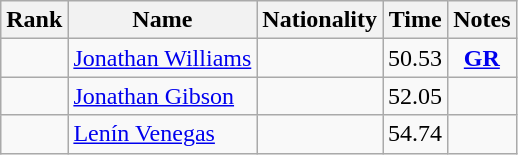<table class="wikitable sortable" style="text-align:center">
<tr>
<th>Rank</th>
<th>Name</th>
<th>Nationality</th>
<th>Time</th>
<th>Notes</th>
</tr>
<tr>
<td></td>
<td align=left><a href='#'>Jonathan Williams</a></td>
<td align=left></td>
<td>50.53</td>
<td><strong><a href='#'>GR</a></strong></td>
</tr>
<tr>
<td></td>
<td align=left><a href='#'>Jonathan Gibson</a></td>
<td align=left></td>
<td>52.05</td>
<td></td>
</tr>
<tr>
<td></td>
<td align=left><a href='#'>Lenín Venegas</a></td>
<td align=left></td>
<td>54.74</td>
<td></td>
</tr>
</table>
